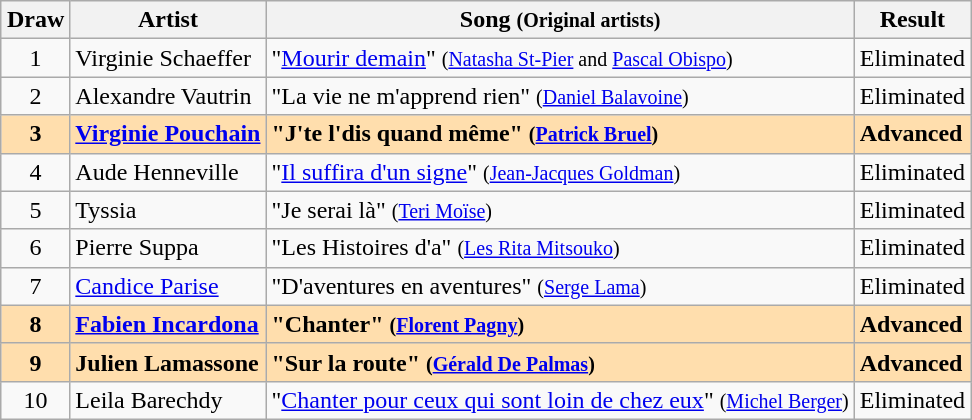<table class="sortable wikitable" style="margin: 1em auto 1em auto; text-align:center;">
<tr>
<th>Draw</th>
<th>Artist</th>
<th>Song <small>(Original artists)</small></th>
<th>Result</th>
</tr>
<tr>
<td>1</td>
<td align="left">Virginie Schaeffer</td>
<td align="left">"<a href='#'>Mourir demain</a>" <small>(<a href='#'>Natasha St-Pier</a> and <a href='#'>Pascal Obispo</a>)</small></td>
<td align="left">Eliminated</td>
</tr>
<tr>
<td>2</td>
<td align="left">Alexandre Vautrin</td>
<td align="left">"La vie ne m'apprend rien" <small>(<a href='#'>Daniel Balavoine</a>)</small></td>
<td align="left">Eliminated</td>
</tr>
<tr style="font-weight:bold; background:navajowhite">
<td>3</td>
<td align="left"><a href='#'>Virginie Pouchain</a></td>
<td align="left">"J'te l'dis quand même" <small>(<a href='#'>Patrick Bruel</a>)</small></td>
<td align="left">Advanced</td>
</tr>
<tr>
<td>4</td>
<td align="left">Aude Henneville</td>
<td align="left">"<a href='#'>Il suffira d'un signe</a>" <small>(<a href='#'>Jean-Jacques Goldman</a>)</small></td>
<td align="left">Eliminated</td>
</tr>
<tr>
<td>5</td>
<td align="left">Tyssia</td>
<td align="left">"Je serai là" <small>(<a href='#'>Teri Moïse</a>)</small></td>
<td align="left">Eliminated</td>
</tr>
<tr>
<td>6</td>
<td align="left">Pierre Suppa</td>
<td align="left">"Les Histoires d'a" <small>(<a href='#'>Les Rita Mitsouko</a>)</small></td>
<td align="left">Eliminated</td>
</tr>
<tr>
<td>7</td>
<td align="left"><a href='#'>Candice Parise</a></td>
<td align="left">"D'aventures en aventures" <small>(<a href='#'>Serge Lama</a>)</small></td>
<td align="left">Eliminated</td>
</tr>
<tr style="font-weight:bold; background:navajowhite">
<td>8</td>
<td align="left"><a href='#'>Fabien Incardona</a></td>
<td align="left">"Chanter" <small>(<a href='#'>Florent Pagny</a>)</small></td>
<td align="left">Advanced</td>
</tr>
<tr style="font-weight:bold; background:navajowhite">
<td>9</td>
<td align="left">Julien Lamassone</td>
<td align="left">"Sur la route" <small>(<a href='#'>Gérald De Palmas</a>)</small></td>
<td align="left">Advanced</td>
</tr>
<tr>
<td>10</td>
<td align="left">Leila Barechdy</td>
<td align="left">"<a href='#'>Chanter pour ceux qui sont loin de chez eux</a>" <small>(<a href='#'>Michel Berger</a>)</small></td>
<td align="left">Eliminated</td>
</tr>
</table>
